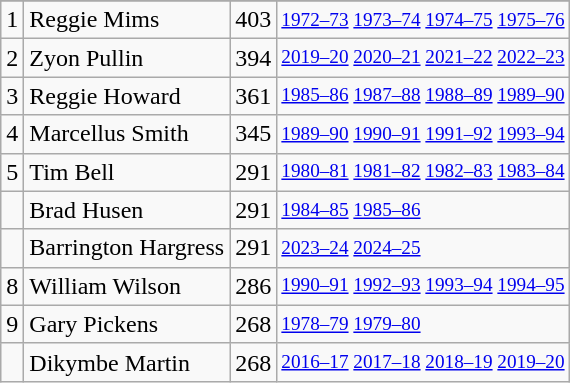<table class="wikitable">
<tr>
</tr>
<tr>
<td>1</td>
<td>Reggie Mims</td>
<td>403</td>
<td style="font-size:80%;"><a href='#'>1972–73</a> <a href='#'>1973–74</a> <a href='#'>1974–75</a> <a href='#'>1975–76</a></td>
</tr>
<tr>
<td>2</td>
<td>Zyon Pullin</td>
<td>394</td>
<td style="font-size:80%;"><a href='#'>2019–20</a> <a href='#'>2020–21</a> <a href='#'>2021–22</a> <a href='#'>2022–23</a></td>
</tr>
<tr>
<td>3</td>
<td>Reggie Howard</td>
<td>361</td>
<td style="font-size:80%;"><a href='#'>1985–86</a> <a href='#'>1987–88</a> <a href='#'>1988–89</a> <a href='#'>1989–90</a></td>
</tr>
<tr>
<td>4</td>
<td>Marcellus Smith</td>
<td>345</td>
<td style="font-size:80%;"><a href='#'>1989–90</a> <a href='#'>1990–91</a> <a href='#'>1991–92</a> <a href='#'>1993–94</a></td>
</tr>
<tr>
<td>5</td>
<td>Tim Bell</td>
<td>291</td>
<td style="font-size:80%;"><a href='#'>1980–81</a> <a href='#'>1981–82</a> <a href='#'>1982–83</a> <a href='#'>1983–84</a></td>
</tr>
<tr>
<td></td>
<td>Brad Husen</td>
<td>291</td>
<td style="font-size:80%;"><a href='#'>1984–85</a> <a href='#'>1985–86</a></td>
</tr>
<tr>
<td></td>
<td>Barrington Hargress</td>
<td>291</td>
<td style="font-size:80%;"><a href='#'>2023–24</a> <a href='#'>2024–25</a></td>
</tr>
<tr>
<td>8</td>
<td>William Wilson</td>
<td>286</td>
<td style="font-size:80%;"><a href='#'>1990–91</a> <a href='#'>1992–93</a> <a href='#'>1993–94</a> <a href='#'>1994–95</a></td>
</tr>
<tr>
<td>9</td>
<td>Gary Pickens</td>
<td>268</td>
<td style="font-size:80%;"><a href='#'>1978–79</a> <a href='#'>1979–80</a></td>
</tr>
<tr>
<td></td>
<td>Dikymbe Martin</td>
<td>268</td>
<td style="font-size:80%;"><a href='#'>2016–17</a> <a href='#'>2017–18</a> <a href='#'>2018–19</a> <a href='#'>2019–20</a></td>
</tr>
</table>
